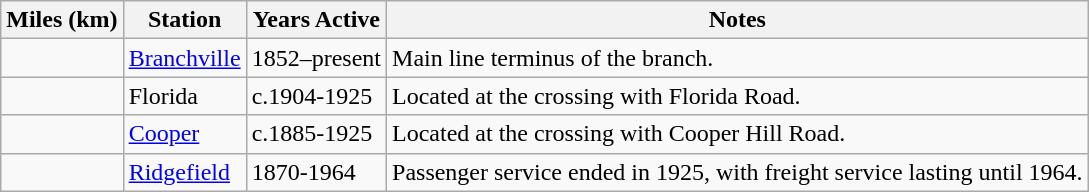<table class="wikitable">
<tr>
<th>Miles (km)</th>
<th>Station</th>
<th>Years Active</th>
<th>Notes</th>
</tr>
<tr>
<td></td>
<td><a href='#'>Branchville</a></td>
<td>1852–present</td>
<td>Main line terminus of the branch.</td>
</tr>
<tr>
<td></td>
<td>Florida</td>
<td>c.1904-1925</td>
<td>Located at the crossing with Florida Road.</td>
</tr>
<tr>
<td></td>
<td><a href='#'>Cooper</a></td>
<td>c.1885-1925</td>
<td>Located at the crossing with Cooper Hill Road.</td>
</tr>
<tr>
<td></td>
<td><a href='#'>Ridgefield</a></td>
<td>1870-1964</td>
<td>Passenger service ended in 1925, with freight service lasting until 1964.</td>
</tr>
</table>
